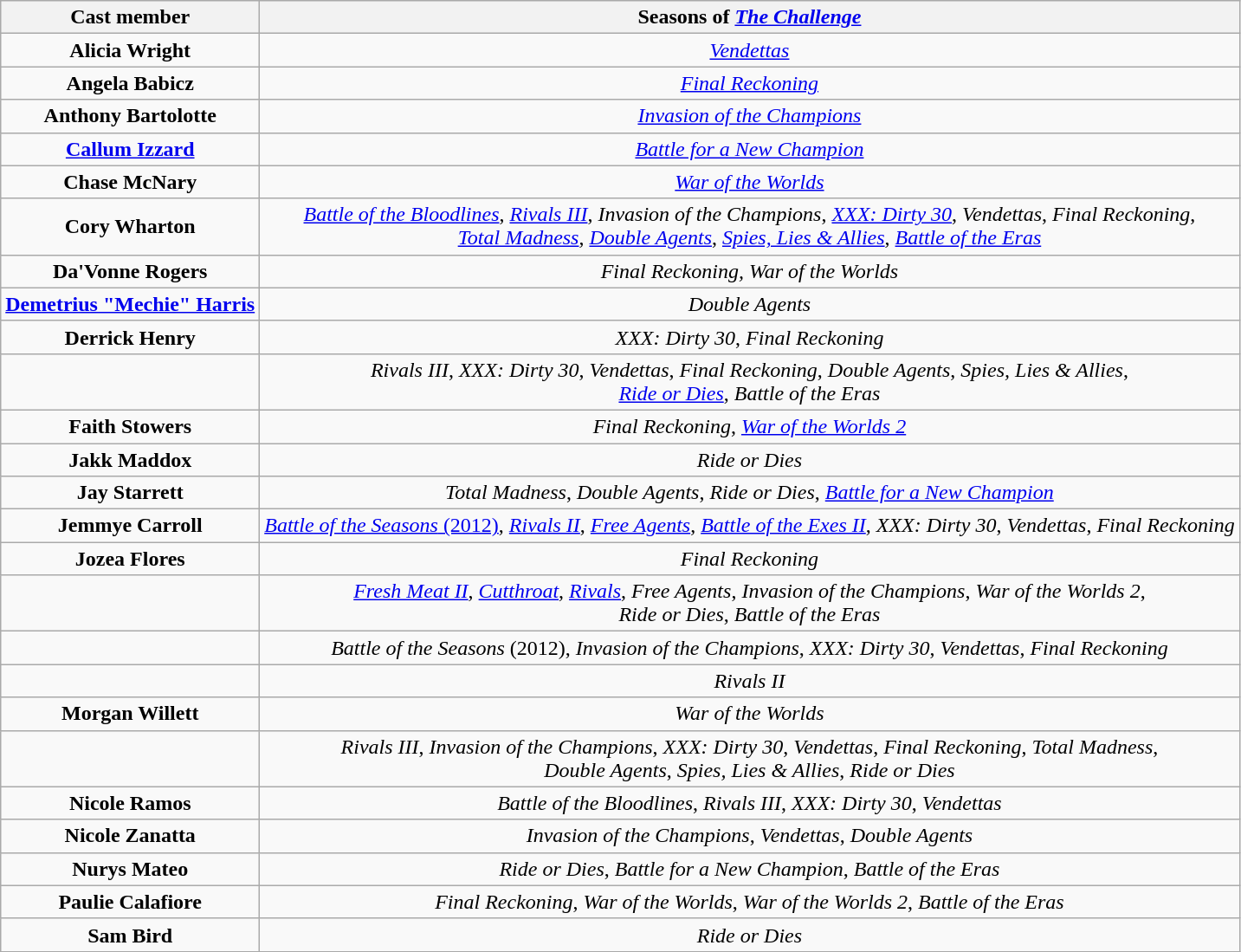<table class="wikitable" style="text-align: center">
<tr>
<th nowrap>Cast member</th>
<th nowrap>Seasons of <em><a href='#'>The Challenge</a></em></th>
</tr>
<tr>
<td nowrap><strong>Alicia Wright</strong></td>
<td><em><a href='#'>Vendettas</a></em></td>
</tr>
<tr>
<td nowrap><strong>Angela Babicz</strong></td>
<td><em><a href='#'>Final Reckoning</a></em></td>
</tr>
<tr>
<td nowrap><strong>Anthony Bartolotte</strong></td>
<td><em><a href='#'>Invasion of the Champions</a></em></td>
</tr>
<tr>
<td nowrap><strong><a href='#'>Callum Izzard</a></strong></td>
<td><em><a href='#'>Battle for a New Champion</a></em></td>
</tr>
<tr>
<td nowrap><strong>Chase McNary</strong></td>
<td><em><a href='#'>War of the Worlds</a></em></td>
</tr>
<tr>
<td><strong>Cory Wharton</strong></td>
<td><em><a href='#'>Battle of the Bloodlines</a></em>, <em><a href='#'>Rivals III</a></em>, <em>Invasion of the Champions</em>, <em><a href='#'>XXX: Dirty 30</a></em>, <em>Vendettas</em>, <em>Final Reckoning</em>,<br><em><a href='#'>Total Madness</a></em>, <em><a href='#'>Double Agents</a></em>, <em><a href='#'>Spies, Lies & Allies</a></em>, <em><a href='#'>Battle of the Eras</a></em></td>
</tr>
<tr>
<td nowrap><strong>Da'Vonne Rogers</strong></td>
<td><em>Final Reckoning, War of the Worlds</em></td>
</tr>
<tr>
<td nowrap><strong><a href='#'>Demetrius "Mechie" Harris</a></strong></td>
<td><em>Double Agents</em></td>
</tr>
<tr>
<td nowrap><strong>Derrick Henry</strong></td>
<td><em>XXX: Dirty 30</em>,  <em>Final Reckoning</em></td>
</tr>
<tr>
<td><strong></strong></td>
<td><em>Rivals III</em>, <em>XXX: Dirty 30</em>, <em>Vendettas</em>, <em>Final Reckoning</em>, <em>Double Agents</em>, <em>Spies, Lies & Allies</em>,<br><em><a href='#'>Ride or Dies</a></em>, <em>Battle of the Eras</em></td>
</tr>
<tr>
<td nowrap><strong>Faith Stowers</strong></td>
<td><em>Final Reckoning</em>, <em><a href='#'>War of the Worlds 2</a></em></td>
</tr>
<tr>
<td><strong>Jakk Maddox</strong></td>
<td><em>Ride or Dies</em></td>
</tr>
<tr>
<td nowrap><strong>Jay Starrett</strong></td>
<td><em>Total Madness</em>, <em>Double Agents</em>, <em>Ride or Dies</em>, <em><a href='#'>Battle for a New Champion</a></em></td>
</tr>
<tr>
<td><strong>Jemmye Carroll</strong></td>
<td><a href='#'><em>Battle of the Seasons</em> (2012)</a>, <em><a href='#'>Rivals II</a></em>, <em><a href='#'>Free Agents</a></em>, <em><a href='#'>Battle of the Exes II</a></em>, <em>XXX: Dirty 30</em>, <em>Vendettas</em>, <em>Final Reckoning</em></td>
</tr>
<tr>
<td><strong>Jozea Flores</strong></td>
<td><em>Final Reckoning</em></td>
</tr>
<tr>
<td><strong></strong></td>
<td><em><a href='#'>Fresh Meat II</a></em>, <em><a href='#'>Cutthroat</a></em>, <em><a href='#'>Rivals</a></em>, <em>Free Agents</em>, <em>Invasion of the Champions</em>, <em>War of the Worlds 2</em>,<br><em>Ride or Dies</em>, <em>Battle of the Eras</em></td>
</tr>
<tr>
<td><strong></strong></td>
<td><em>Battle of the Seasons</em> (2012), <em>Invasion of the Champions</em>, <em>XXX: Dirty 30</em>, <em>Vendettas</em>, <em>Final Reckoning</em></td>
</tr>
<tr>
<td><strong></strong></td>
<td><em>Rivals II</em></td>
</tr>
<tr>
<td nowrap><strong>Morgan Willett</strong></td>
<td><em>War of the Worlds</em></td>
</tr>
<tr>
<td><strong></strong></td>
<td><em>Rivals III</em>, <em>Invasion of the Champions</em>, <em>XXX: Dirty 30</em>, <em>Vendettas</em>, <em>Final Reckoning</em>, <em>Total Madness</em>,<br><em>Double Agents</em>, <em>Spies, Lies & Allies</em>, <em>Ride or Dies</em></td>
</tr>
<tr>
<td nowrap><strong>Nicole Ramos</strong></td>
<td><em>Battle of the Bloodlines</em>, <em>Rivals III</em>, <em>XXX: Dirty 30</em>, <em>Vendettas</em></td>
</tr>
<tr>
<td nowrap><strong>Nicole Zanatta</strong></td>
<td><em>Invasion of the Champions</em>, <em>Vendettas</em>, <em>Double Agents</em></td>
</tr>
<tr>
<td nowrap><strong>Nurys Mateo</strong></td>
<td><em>Ride or Dies</em>, <em>Battle for a New Champion</em>, <em>Battle of the Eras</em></td>
</tr>
<tr>
<td nowrap><strong>Paulie Calafiore</strong></td>
<td><em>Final Reckoning</em>, <em>War of the Worlds</em>, <em>War of the Worlds 2</em>, <em>Battle of the Eras</em></td>
</tr>
<tr>
<td nowrap><strong>Sam Bird</strong></td>
<td><em>Ride or Dies</em></td>
</tr>
</table>
